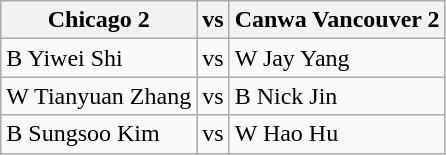<table class="wikitable">
<tr>
<th>Chicago 2</th>
<th>vs</th>
<th>Canwa Vancouver 2</th>
</tr>
<tr>
<td>B Yiwei Shi</td>
<td>vs</td>
<td>W Jay Yang</td>
</tr>
<tr>
<td>W Tianyuan Zhang</td>
<td>vs</td>
<td>B Nick Jin</td>
</tr>
<tr>
<td>B Sungsoo Kim</td>
<td>vs</td>
<td>W Hao Hu</td>
</tr>
</table>
